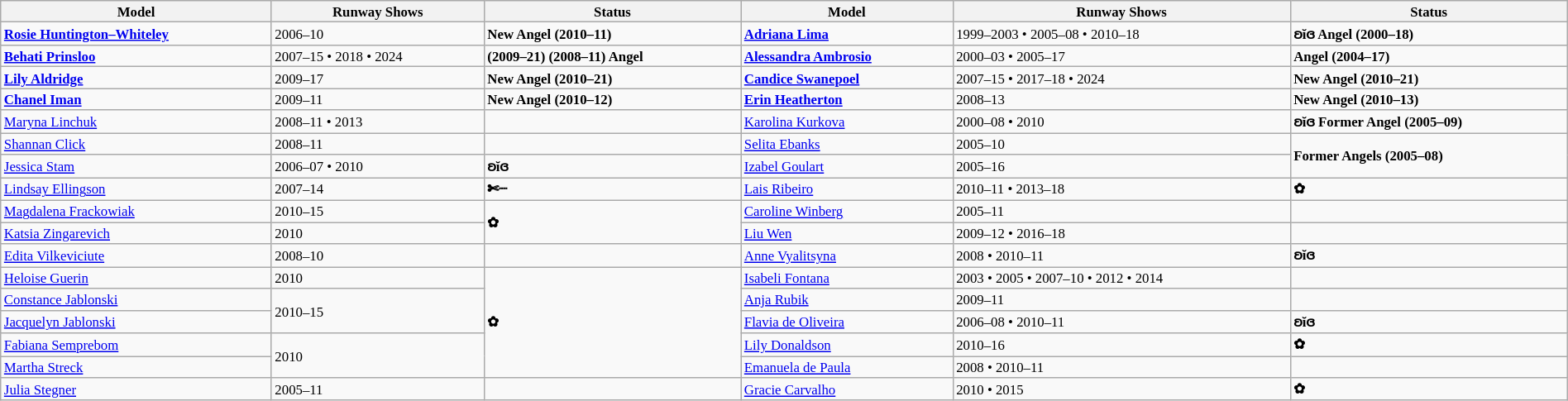<table class="sortable wikitable"  style="font-size:70%; width:100%;">
<tr>
<th style="text-align:center;">Model</th>
<th style="text-align:center;">Runway Shows</th>
<th style="text-align:center;">Status</th>
<th style="text-align:center;">Model</th>
<th style="text-align:center;">Runway Shows</th>
<th style="text-align:center;">Status</th>
</tr>
<tr>
<td> <strong><a href='#'>Rosie Huntington–Whiteley</a></strong></td>
<td>2006–10</td>
<td><strong>New  Angel (2010–11)</strong></td>
<td> <strong><a href='#'>Adriana Lima</a></strong></td>
<td>1999–2003 • 2005–08 • 2010–18</td>
<td><strong>ʚĭɞ  Angel (2000–18)</strong></td>
</tr>
<tr>
<td> <strong><a href='#'>Behati Prinsloo</a></strong></td>
<td>2007–15 • 2018 • 2024</td>
<td><strong> (2009–21) </strong> <strong>(2008–11) Angel</strong></td>
<td> <strong><a href='#'>Alessandra Ambrosio</a></strong></td>
<td>2000–03 • 2005–17</td>
<td><strong> Angel (2004–17)</strong></td>
</tr>
<tr>
<td> <strong><a href='#'>Lily Aldridge</a></strong></td>
<td>2009–17</td>
<td><strong>New  Angel (2010–21)</strong></td>
<td> <strong><a href='#'>Candice Swanepoel</a></strong></td>
<td>2007–15 • 2017–18 • 2024</td>
<td><strong>New  Angel (2010–21)</strong></td>
</tr>
<tr>
<td> <strong><a href='#'>Chanel Iman</a></strong></td>
<td>2009–11</td>
<td><strong>New  Angel (2010–12)</strong></td>
<td> <strong><a href='#'>Erin Heatherton</a></strong></td>
<td>2008–13</td>
<td><strong>New  Angel (2010–13)</strong></td>
</tr>
<tr>
<td> <a href='#'>Maryna Linchuk</a></td>
<td>2008–11 • 2013</td>
<td></td>
<td> <a href='#'>Karolina Kurkova</a></td>
<td>2000–08 • 2010</td>
<td><strong>ʚĭɞ Former  Angel (2005–09)</strong></td>
</tr>
<tr>
<td> <a href='#'>Shannan Click</a></td>
<td>2008–11</td>
<td></td>
<td> <a href='#'>Selita Ebanks</a></td>
<td>2005–10</td>
<td rowspan="2"><strong>Former  Angels (2005–08)</strong></td>
</tr>
<tr>
<td> <a href='#'>Jessica Stam</a></td>
<td>2006–07 • 2010</td>
<td><strong>ʚĭɞ</strong></td>
<td> <a href='#'>Izabel Goulart</a></td>
<td>2005–16</td>
</tr>
<tr>
<td> <a href='#'>Lindsay Ellingson</a></td>
<td>2007–14</td>
<td><strong>✄┈</strong></td>
<td> <a href='#'>Lais Ribeiro</a></td>
<td>2010–11 • 2013–18</td>
<td><strong>✿</strong></td>
</tr>
<tr>
<td> <a href='#'>Magdalena Frackowiak</a></td>
<td>2010–15</td>
<td rowspan="2"><strong>✿</strong></td>
<td> <a href='#'>Caroline Winberg</a></td>
<td>2005–11</td>
<td></td>
</tr>
<tr>
<td> <a href='#'>Katsia Zingarevich</a></td>
<td>2010</td>
<td> <a href='#'>Liu Wen</a></td>
<td>2009–12 • 2016–18</td>
<td></td>
</tr>
<tr>
<td> <a href='#'>Edita Vilkeviciute</a></td>
<td>2008–10</td>
<td></td>
<td> <a href='#'>Anne Vyalitsyna</a></td>
<td>2008 • 2010–11</td>
<td><strong>ʚĭɞ</strong></td>
</tr>
<tr>
<td> <a href='#'>Heloise Guerin</a></td>
<td>2010</td>
<td rowspan="5"><strong>✿</strong></td>
<td> <a href='#'>Isabeli Fontana</a></td>
<td>2003 • 2005 • 2007–10 • 2012 • 2014</td>
<td></td>
</tr>
<tr>
<td> <a href='#'>Constance Jablonski</a></td>
<td rowspan="2">2010–15</td>
<td> <a href='#'>Anja Rubik</a></td>
<td>2009–11</td>
<td></td>
</tr>
<tr>
<td> <a href='#'>Jacquelyn Jablonski</a></td>
<td> <a href='#'>Flavia de Oliveira</a></td>
<td>2006–08 • 2010–11</td>
<td><strong>ʚĭɞ</strong></td>
</tr>
<tr>
<td> <a href='#'>Fabiana Semprebom</a></td>
<td rowspan="2">2010</td>
<td> <a href='#'>Lily Donaldson</a></td>
<td>2010–16</td>
<td><strong>✿</strong></td>
</tr>
<tr>
<td> <a href='#'>Martha Streck</a></td>
<td> <a href='#'>Emanuela de Paula</a></td>
<td>2008 • 2010–11</td>
<td></td>
</tr>
<tr>
<td> <a href='#'>Julia Stegner</a></td>
<td>2005–11</td>
<td></td>
<td> <a href='#'>Gracie Carvalho</a></td>
<td>2010 • 2015</td>
<td><strong>✿</strong></td>
</tr>
</table>
